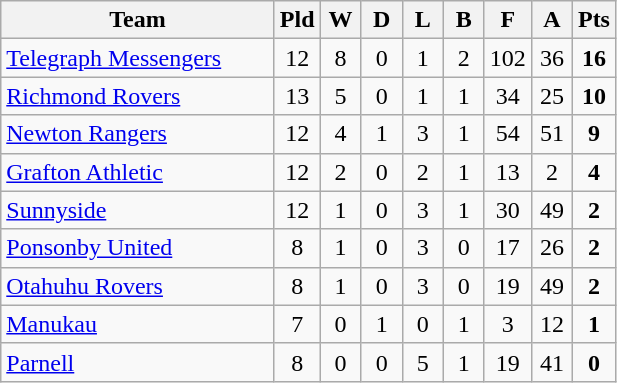<table class="wikitable" style="text-align:center;">
<tr>
<th width=175>Team</th>
<th width=20 abbr="Played">Pld</th>
<th width=20 abbr="Won">W</th>
<th width=20 abbr="Drawn">D</th>
<th width=20 abbr="Lost">L</th>
<th width=20 abbr="Bye">B</th>
<th width=20 abbr="For">F</th>
<th width=20 abbr="Against">A</th>
<th width=20 abbr="Points">Pts</th>
</tr>
<tr>
<td style="text-align:left;"><a href='#'>Telegraph Messengers</a></td>
<td>12</td>
<td>8</td>
<td>0</td>
<td>1</td>
<td>2</td>
<td>102</td>
<td>36</td>
<td><strong>16</strong></td>
</tr>
<tr>
<td style="text-align:left;"><a href='#'>Richmond Rovers</a></td>
<td>13</td>
<td>5</td>
<td>0</td>
<td>1</td>
<td>1</td>
<td>34</td>
<td>25</td>
<td><strong>10</strong></td>
</tr>
<tr>
<td style="text-align:left;"><a href='#'>Newton Rangers</a></td>
<td>12</td>
<td>4</td>
<td>1</td>
<td>3</td>
<td>1</td>
<td>54</td>
<td>51</td>
<td><strong>9</strong></td>
</tr>
<tr>
<td style="text-align:left;"><a href='#'>Grafton Athletic</a></td>
<td>12</td>
<td>2</td>
<td>0</td>
<td>2</td>
<td>1</td>
<td>13</td>
<td>2</td>
<td><strong>4</strong></td>
</tr>
<tr>
<td style="text-align:left;"><a href='#'>Sunnyside</a></td>
<td>12</td>
<td>1</td>
<td>0</td>
<td>3</td>
<td>1</td>
<td>30</td>
<td>49</td>
<td><strong>2</strong></td>
</tr>
<tr>
<td style="text-align:left;"><a href='#'>Ponsonby United</a></td>
<td>8</td>
<td>1</td>
<td>0</td>
<td>3</td>
<td>0</td>
<td>17</td>
<td>26</td>
<td><strong>2</strong></td>
</tr>
<tr>
<td style="text-align:left;"><a href='#'>Otahuhu Rovers</a></td>
<td>8</td>
<td>1</td>
<td>0</td>
<td>3</td>
<td>0</td>
<td>19</td>
<td>49</td>
<td><strong>2</strong></td>
</tr>
<tr>
<td style="text-align:left;"><a href='#'>Manukau</a></td>
<td>7</td>
<td>0</td>
<td>1</td>
<td>0</td>
<td>1</td>
<td>3</td>
<td>12</td>
<td><strong>1</strong></td>
</tr>
<tr>
<td style="text-align:left;"><a href='#'>Parnell</a></td>
<td>8</td>
<td>0</td>
<td>0</td>
<td>5</td>
<td>1</td>
<td>19</td>
<td>41</td>
<td><strong>0</strong></td>
</tr>
</table>
